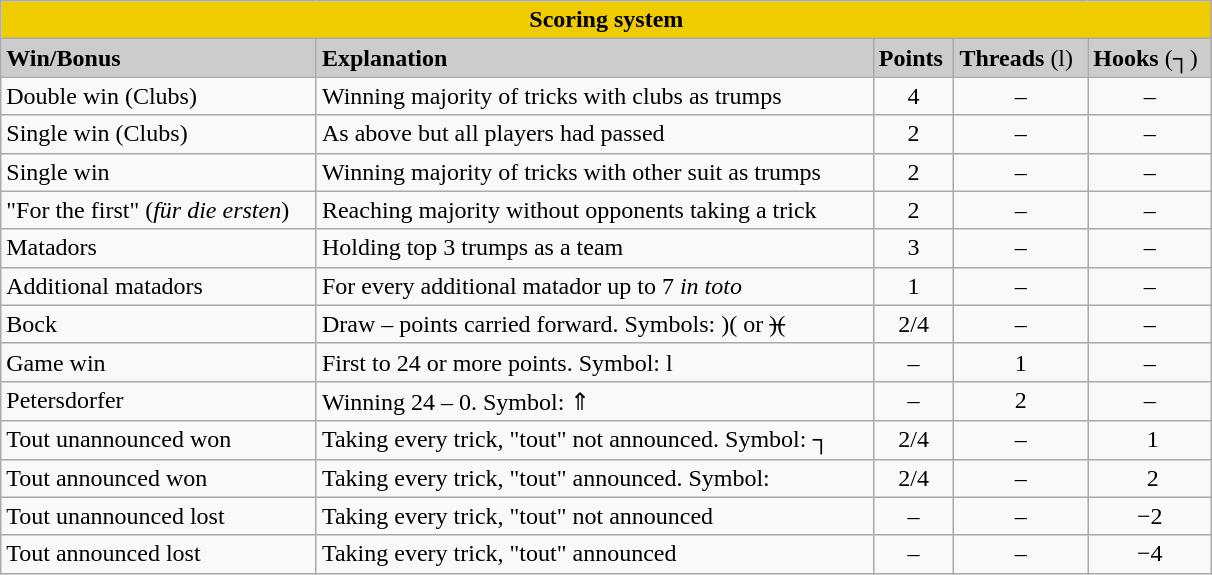<table class="wikitable">
<tr>
<th colspan="5" style ="background: #efcc00"  width="800">Scoring system</th>
</tr>
<tr style ="background: #cccccc">
<td><strong>Win/Bonus</strong></td>
<td><strong>Explanation</strong></td>
<td><strong>Points</strong></td>
<td><strong>Threads</strong> (l)</td>
<td><strong>Hooks</strong> (┐)</td>
</tr>
<tr>
<td>Double win (Clubs)</td>
<td>Winning majority of tricks with clubs as trumps</td>
<td align="center">4</td>
<td align="center">–</td>
<td align="center">–</td>
</tr>
<tr>
<td>Single win (Clubs)</td>
<td>As above but all players had passed</td>
<td align="center">2</td>
<td align="center">–</td>
<td align="center">–</td>
</tr>
<tr>
<td>Single win</td>
<td>Winning majority of tricks with other suit as trumps</td>
<td align="center">2</td>
<td align="center">–</td>
<td align="center">–</td>
</tr>
<tr>
<td>"For the first" (<em>für die ersten</em>)</td>
<td>Reaching majority without opponents taking a trick</td>
<td align="center">2</td>
<td align="center">–</td>
<td align="center">–</td>
</tr>
<tr>
<td>Matadors</td>
<td>Holding top 3 trumps as a team</td>
<td align="center">3</td>
<td align="center">–</td>
<td align="center">–</td>
</tr>
<tr>
<td>Additional matadors</td>
<td>For every additional matador up to 7 <em>in toto</em></td>
<td align="center">1</td>
<td align="center">–</td>
<td align="center">–</td>
</tr>
<tr>
<td>Bock</td>
<td>Draw – points carried forward. Symbols: )( or <del>)(</del></td>
<td align="center">2/4</td>
<td align="center">–</td>
<td align="center">–</td>
</tr>
<tr>
<td>Game win</td>
<td>First to 24 or more points. Symbol: l</td>
<td align="center">–</td>
<td align="center">1</td>
<td align="center">–</td>
</tr>
<tr>
<td>Petersdorfer</td>
<td>Winning 24 – 0. Symbol: ⇑</td>
<td align="center">–</td>
<td align="center">2</td>
<td align="center">–</td>
</tr>
<tr>
<td>Tout unannounced won</td>
<td>Taking every trick, "tout" not announced. Symbol: ┐</td>
<td align="center">2/4</td>
<td align="center">–</td>
<td align="center"> 1</td>
</tr>
<tr>
<td>Tout announced won</td>
<td>Taking every trick, "tout" announced. Symbol:</td>
<td align="center">2/4</td>
<td align="center">–</td>
<td align="center"> 2</td>
</tr>
<tr>
<td>Tout unannounced lost</td>
<td>Taking every trick, "tout" not announced</td>
<td align="center">–</td>
<td align="center">–</td>
<td align="center">−2</td>
</tr>
<tr>
<td>Tout announced lost</td>
<td>Taking every trick, "tout" announced</td>
<td align="center">–</td>
<td align="center">–</td>
<td align="center">−4</td>
</tr>
</table>
